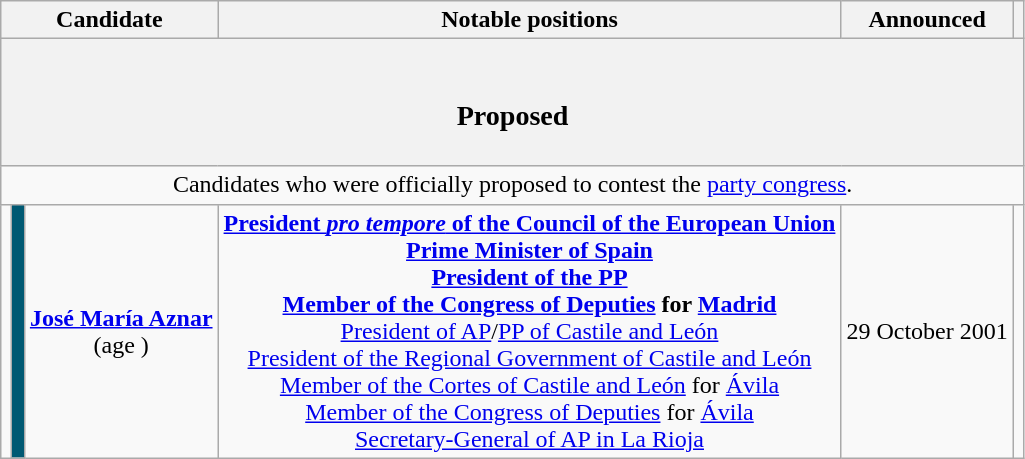<table class="wikitable" style="text-align:center;">
<tr>
<th colspan="3">Candidate</th>
<th>Notable positions</th>
<th>Announced</th>
<th></th>
</tr>
<tr>
<th colspan="6"><br><h3>Proposed</h3></th>
</tr>
<tr>
<td colspan="6">Candidates who were officially proposed to contest the <a href='#'>party congress</a>.</td>
</tr>
<tr>
<td></td>
<td width="1px" style="color:inherit;background:#005973;"></td>
<td><strong><a href='#'>José María Aznar</a></strong><br>(age )</td>
<td><strong><a href='#'>President <em>pro tempore</em> of the Council of the European Union</a> <br><a href='#'>Prime Minister of Spain</a> <br><a href='#'>President of the PP</a> <br><a href='#'>Member of the Congress of Deputies</a> for <a href='#'>Madrid</a> </strong><br><a href='#'>President of AP</a>/<a href='#'>PP of Castile and León</a> <br><a href='#'>President of the Regional Government of Castile and León</a> <br><a href='#'>Member of the Cortes of Castile and León</a> for <a href='#'>Ávila</a> <br><a href='#'>Member of the Congress of Deputies</a> for <a href='#'>Ávila</a> <br><a href='#'>Secretary-General of AP in La Rioja</a> </td>
<td>29 October 2001</td>
<td><br></td>
</tr>
</table>
